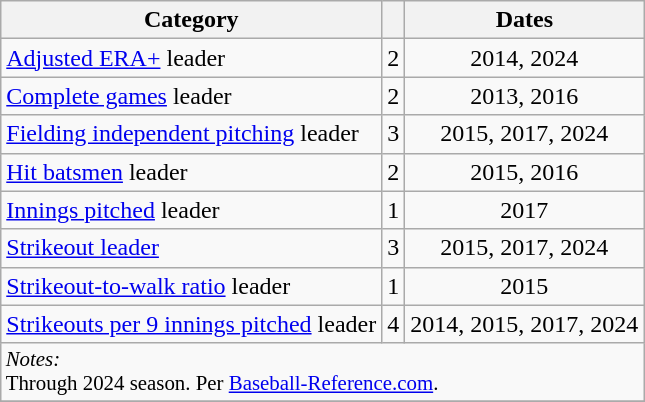<table class="wikitable" margin: 5px; text-align: center;>
<tr>
<th>Category</th>
<th></th>
<th>Dates</th>
</tr>
<tr>
<td><a href='#'>Adjusted ERA+</a> leader</td>
<td align="center">2</td>
<td align="center">2014, 2024</td>
</tr>
<tr>
<td><a href='#'>Complete games</a> leader</td>
<td align="center">2</td>
<td align="center">2013, 2016</td>
</tr>
<tr>
<td><a href='#'>Fielding independent pitching</a> leader</td>
<td align="center">3</td>
<td align="center">2015, 2017, 2024</td>
</tr>
<tr>
<td><a href='#'>Hit batsmen</a> leader</td>
<td align="center">2</td>
<td align="center">2015, 2016</td>
</tr>
<tr>
<td><a href='#'>Innings pitched</a> leader</td>
<td align="center">1</td>
<td align="center">2017</td>
</tr>
<tr>
<td><a href='#'>Strikeout leader</a></td>
<td align="center">3</td>
<td align="center">2015, 2017, 2024</td>
</tr>
<tr>
<td><a href='#'>Strikeout-to-walk ratio</a> leader</td>
<td align="center">1</td>
<td align="center">2015</td>
</tr>
<tr>
<td><a href='#'>Strikeouts per 9 innings pitched</a> leader</td>
<td align="center">4</td>
<td align="center">2014, 2015, 2017, 2024</td>
</tr>
<tr>
<td colspan="3" style="font-size:87%"><em>Notes:</em><br> Through 2024 season. Per <a href='#'>Baseball-Reference.com</a>.<br></td>
</tr>
<tr>
</tr>
</table>
